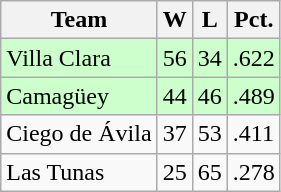<table class="wikitable">
<tr>
<th>Team</th>
<th>W</th>
<th>L</th>
<th>Pct.</th>
</tr>
<tr style="background-color:#ccffcc;">
<td>Villa Clara</td>
<td>56</td>
<td>34</td>
<td>.622</td>
</tr>
<tr style="background-color:#ccffcc;">
<td>Camagüey</td>
<td>44</td>
<td>46</td>
<td>.489</td>
</tr>
<tr>
<td>Ciego de Ávila</td>
<td>37</td>
<td>53</td>
<td>.411</td>
</tr>
<tr>
<td>Las Tunas</td>
<td>25</td>
<td>65</td>
<td>.278</td>
</tr>
</table>
